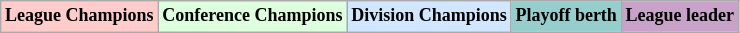<table class="wikitable"  style="text-align:center; font-size:75%;">
<tr>
<td style="background:#fcc;"><strong>League Champions</strong></td>
<td style="background:#dfd;"><strong>Conference Champions</strong></td>
<td style="background:#d0e7ff;"><strong>Division Champions</strong></td>
<td style="background:#96cdcd;"><strong>Playoff berth</strong></td>
<td style="background:#c8a2c8;"><strong>League leader</strong></td>
</tr>
</table>
